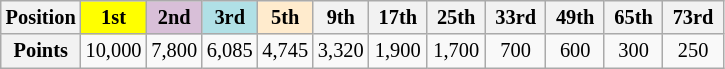<table class="wikitable" style="font-size:85%; text-align:center">
<tr>
<th>Position</th>
<th style="background:yellow;"> 1st </th>
<th style="background:thistle;"> 2nd </th>
<th style="background:#b0e0e6;"> 3rd </th>
<th style="background:#ffebcd;"> 5th </th>
<th> 9th </th>
<th> 17th </th>
<th> 25th </th>
<th> 33rd </th>
<th> 49th </th>
<th> 65th </th>
<th> 73rd </th>
</tr>
<tr>
<th>Points</th>
<td>10,000</td>
<td>7,800</td>
<td>6,085</td>
<td>4,745</td>
<td>3,320</td>
<td>1,900</td>
<td>1,700</td>
<td>700</td>
<td>600</td>
<td>300</td>
<td>250</td>
</tr>
</table>
